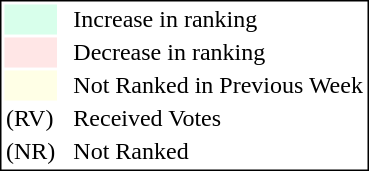<table style="border:1px solid black;">
<tr>
<td style="background:#D8FFEB; width:20px;"></td>
<td> </td>
<td>Increase in ranking</td>
</tr>
<tr>
<td style="background:#FFE6E6; width:20px;"></td>
<td> </td>
<td>Decrease in ranking</td>
</tr>
<tr>
<td style="background:#FFFFE6; width:20px;"></td>
<td> </td>
<td>Not Ranked in Previous Week</td>
</tr>
<tr>
<td>(RV)</td>
<td> </td>
<td>Received Votes</td>
</tr>
<tr>
<td>(NR)</td>
<td> </td>
<td>Not Ranked</td>
</tr>
</table>
